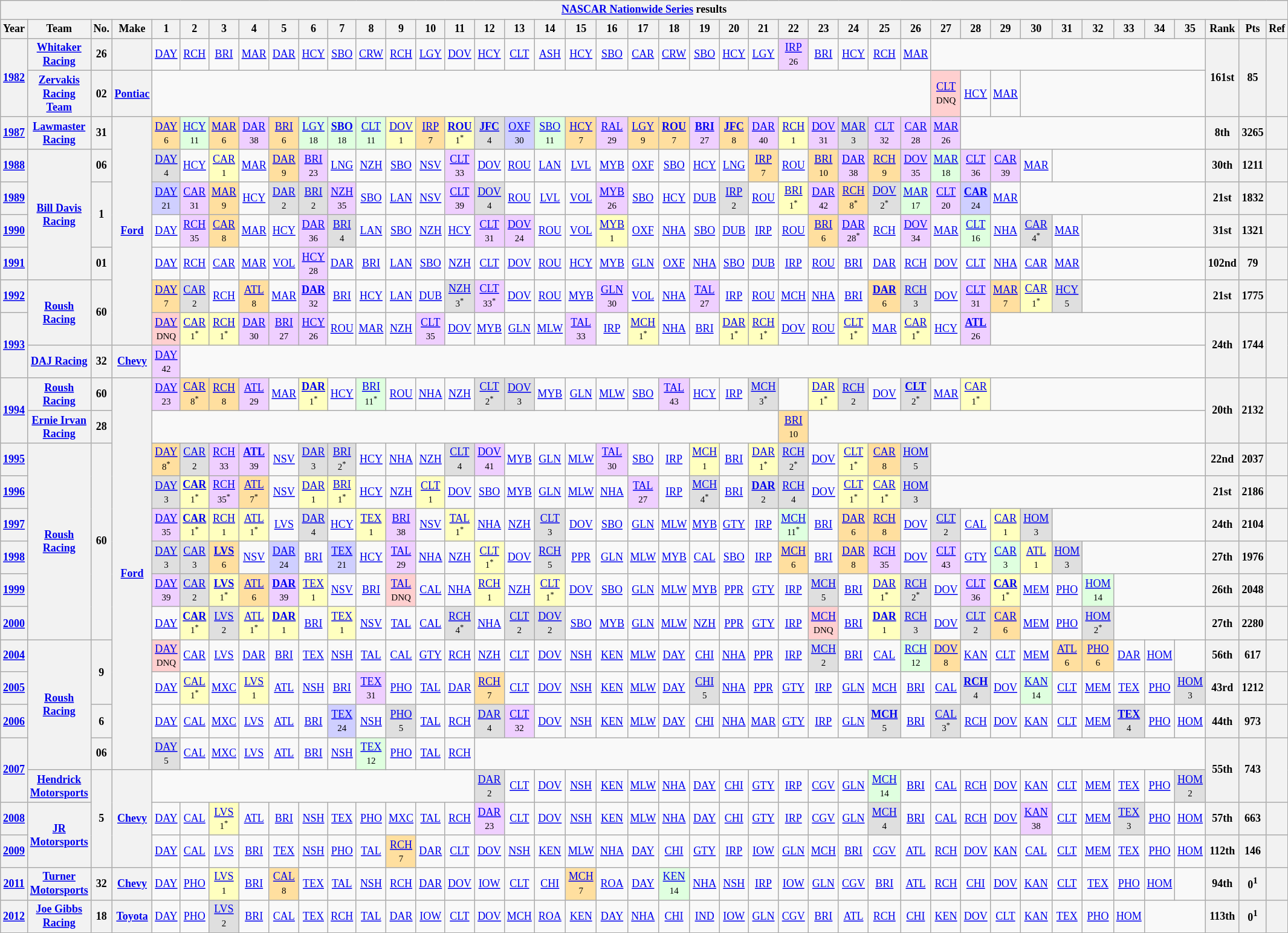<table class="wikitable" style="text-align:center; font-size:75%">
<tr>
<th colspan=42><a href='#'>NASCAR Nationwide Series</a> results</th>
</tr>
<tr>
<th>Year</th>
<th>Team</th>
<th>No.</th>
<th>Make</th>
<th>1</th>
<th>2</th>
<th>3</th>
<th>4</th>
<th>5</th>
<th>6</th>
<th>7</th>
<th>8</th>
<th>9</th>
<th>10</th>
<th>11</th>
<th>12</th>
<th>13</th>
<th>14</th>
<th>15</th>
<th>16</th>
<th>17</th>
<th>18</th>
<th>19</th>
<th>20</th>
<th>21</th>
<th>22</th>
<th>23</th>
<th>24</th>
<th>25</th>
<th>26</th>
<th>27</th>
<th>28</th>
<th>29</th>
<th>30</th>
<th>31</th>
<th>32</th>
<th>33</th>
<th>34</th>
<th>35</th>
<th>Rank</th>
<th>Pts</th>
<th>Ref</th>
</tr>
<tr>
<th rowspan=2><a href='#'>1982</a></th>
<th><a href='#'>Whitaker Racing</a></th>
<th>26</th>
<th></th>
<td><a href='#'>DAY</a></td>
<td><a href='#'>RCH</a></td>
<td><a href='#'>BRI</a></td>
<td><a href='#'>MAR</a></td>
<td><a href='#'>DAR</a></td>
<td><a href='#'>HCY</a></td>
<td><a href='#'>SBO</a></td>
<td><a href='#'>CRW</a></td>
<td><a href='#'>RCH</a></td>
<td><a href='#'>LGY</a></td>
<td><a href='#'>DOV</a></td>
<td><a href='#'>HCY</a></td>
<td><a href='#'>CLT</a></td>
<td><a href='#'>ASH</a></td>
<td><a href='#'>HCY</a></td>
<td><a href='#'>SBO</a></td>
<td><a href='#'>CAR</a></td>
<td><a href='#'>CRW</a></td>
<td><a href='#'>SBO</a></td>
<td><a href='#'>HCY</a></td>
<td><a href='#'>LGY</a></td>
<td style="background:#EFCFFF;"><a href='#'>IRP</a><br><small>26</small></td>
<td><a href='#'>BRI</a></td>
<td><a href='#'>HCY</a></td>
<td><a href='#'>RCH</a></td>
<td><a href='#'>MAR</a></td>
<td colspan=9></td>
<th rowspan=2>161st</th>
<th rowspan=2>85</th>
<th rowspan=2></th>
</tr>
<tr>
<th><a href='#'>Zervakis Racing Team</a></th>
<th>02</th>
<th><a href='#'>Pontiac</a></th>
<td colspan=26></td>
<td style="background:#FFCFCF;"><a href='#'>CLT</a><br><small>DNQ</small></td>
<td><a href='#'>HCY</a></td>
<td><a href='#'>MAR</a></td>
<td colspan=6></td>
</tr>
<tr>
<th><a href='#'>1987</a></th>
<th><a href='#'>Lawmaster Racing</a></th>
<th>31</th>
<th rowspan="7"><a href='#'>Ford</a></th>
<td style="background:#FFDF9F;"><a href='#'>DAY</a><br><small>6</small></td>
<td style="background:#DFFFDF;"><a href='#'>HCY</a><br><small>11</small></td>
<td style="background:#FFDF9F;"><a href='#'>MAR</a><br><small>6</small></td>
<td style="background:#EFCFFF;"><a href='#'>DAR</a><br><small>38</small></td>
<td style="background:#FFDF9F;"><a href='#'>BRI</a><br><small>6</small></td>
<td style="background:#DFFFDF;"><a href='#'>LGY</a><br><small>18</small></td>
<td style="background:#DFFFDF;"><strong><a href='#'>SBO</a></strong><br><small>18</small></td>
<td style="background:#DFFFDF;"><a href='#'>CLT</a><br><small>11</small></td>
<td style="background:#FFFFBF;"><a href='#'>DOV</a><br><small>1</small></td>
<td style="background:#FFDF9F;"><a href='#'>IRP</a><br><small>7</small></td>
<td style="background:#FFFFBF;"><strong><a href='#'>ROU</a></strong><br><small>1<sup>*</sup></small></td>
<td style="background:#DFDFDF;"><strong><a href='#'>JFC</a></strong><br><small>4</small></td>
<td style="background:#CFCFFF;"><a href='#'>OXF</a><br><small>30</small></td>
<td style="background:#DFFFDF;"><a href='#'>SBO</a><br><small>11</small></td>
<td style="background:#FFDF9F;"><a href='#'>HCY</a><br><small>7</small></td>
<td style="background:#EFCFFF;"><a href='#'>RAL</a><br><small>29</small></td>
<td style="background:#FFDF9F;"><a href='#'>LGY</a><br><small>9</small></td>
<td style="background:#FFDF9F;"><strong><a href='#'>ROU</a></strong><br><small>7</small></td>
<td style="background:#EFCFFF;"><strong><a href='#'>BRI</a></strong><br><small>27</small></td>
<td style="background:#FFDF9F;"><strong><a href='#'>JFC</a></strong><br><small>8</small></td>
<td style="background:#EFCFFF;"><a href='#'>DAR</a><br><small>40</small></td>
<td style="background:#FFFFBF;"><a href='#'>RCH</a><br><small>1</small></td>
<td style="background:#EFCFFF;"><a href='#'>DOV</a><br><small>31</small></td>
<td style="background:#DFDFDF;"><a href='#'>MAR</a><br><small>3</small></td>
<td style="background:#EFCFFF;"><a href='#'>CLT</a><br><small>32</small></td>
<td style="background:#EFCFFF;"><a href='#'>CAR</a><br><small>28</small></td>
<td style="background:#EFCFFF;"><a href='#'>MAR</a><br><small>26</small></td>
<td colspan=8></td>
<th>8th</th>
<th>3265</th>
<th></th>
</tr>
<tr>
<th><a href='#'>1988</a></th>
<th rowspan=4><a href='#'>Bill Davis Racing</a></th>
<th>06</th>
<td style="background:#DFDFDF;"><a href='#'>DAY</a><br><small>4</small></td>
<td><a href='#'>HCY</a></td>
<td style="background:#FFFFBF;"><a href='#'>CAR</a><br><small>1</small></td>
<td><a href='#'>MAR</a></td>
<td style="background:#FFDF9F;"><a href='#'>DAR</a><br><small>9</small></td>
<td style="background:#EFCFFF;"><a href='#'>BRI</a><br><small>23</small></td>
<td><a href='#'>LNG</a></td>
<td><a href='#'>NZH</a></td>
<td><a href='#'>SBO</a></td>
<td><a href='#'>NSV</a></td>
<td style="background:#EFCFFF;"><a href='#'>CLT</a><br><small>33</small></td>
<td><a href='#'>DOV</a></td>
<td><a href='#'>ROU</a></td>
<td><a href='#'>LAN</a></td>
<td><a href='#'>LVL</a></td>
<td><a href='#'>MYB</a></td>
<td><a href='#'>OXF</a></td>
<td><a href='#'>SBO</a></td>
<td><a href='#'>HCY</a></td>
<td><a href='#'>LNG</a></td>
<td style="background:#FFDF9F;"><a href='#'>IRP</a><br><small>7</small></td>
<td><a href='#'>ROU</a></td>
<td style="background:#FFDF9F;"><a href='#'>BRI</a><br><small>10</small></td>
<td style="background:#EFCFFF;"><a href='#'>DAR</a><br><small>38</small></td>
<td style="background:#FFDF9F;"><a href='#'>RCH</a><br><small>9</small></td>
<td style="background:#EFCFFF;"><a href='#'>DOV</a><br><small>35</small></td>
<td style="background:#DFFFDF;"><a href='#'>MAR</a><br><small>18</small></td>
<td style="background:#EFCFFF;"><a href='#'>CLT</a><br><small>36</small></td>
<td style="background:#EFCFFF;"><a href='#'>CAR</a><br><small>39</small></td>
<td><a href='#'>MAR</a></td>
<td colspan=5></td>
<th>30th</th>
<th>1211</th>
<th></th>
</tr>
<tr>
<th><a href='#'>1989</a></th>
<th rowspan=2>1</th>
<td style="background:#CFCFFF;"><a href='#'>DAY</a><br><small>21</small></td>
<td style="background:#EFCFFF;"><a href='#'>CAR</a><br><small>31</small></td>
<td style="background:#FFDF9F;"><a href='#'>MAR</a><br><small>9</small></td>
<td><a href='#'>HCY</a></td>
<td style="background:#DFDFDF;"><a href='#'>DAR</a><br><small>2</small></td>
<td style="background:#DFDFDF;"><a href='#'>BRI</a><br><small>2</small></td>
<td style="background:#EFCFFF;"><a href='#'>NZH</a><br><small>35</small></td>
<td><a href='#'>SBO</a></td>
<td><a href='#'>LAN</a></td>
<td><a href='#'>NSV</a></td>
<td style="background:#EFCFFF;"><a href='#'>CLT</a><br><small>39</small></td>
<td style="background:#DFDFDF;"><a href='#'>DOV</a><br><small>4</small></td>
<td><a href='#'>ROU</a></td>
<td><a href='#'>LVL</a></td>
<td><a href='#'>VOL</a></td>
<td style="background:#EFCFFF;"><a href='#'>MYB</a><br><small>26</small></td>
<td><a href='#'>SBO</a></td>
<td><a href='#'>HCY</a></td>
<td><a href='#'>DUB</a></td>
<td style="background:#DFDFDF;"><a href='#'>IRP</a><br><small>2</small></td>
<td><a href='#'>ROU</a></td>
<td style="background:#FFFFBF;"><a href='#'>BRI</a><br><small>1<sup>*</sup></small></td>
<td style="background:#EFCFFF;"><a href='#'>DAR</a><br><small>42</small></td>
<td style="background:#FFDF9F;"><a href='#'>RCH</a><br><small>8<sup>*</sup></small></td>
<td style="background:#DFDFDF;"><a href='#'>DOV</a><br><small>2<sup>*</sup></small></td>
<td style="background:#DFFFDF;"><a href='#'>MAR</a><br><small>17</small></td>
<td style="background:#EFCFFF;"><a href='#'>CLT</a><br><small>20</small></td>
<td style="background:#CFCFFF;"><strong><a href='#'>CAR</a></strong><br><small>24</small></td>
<td><a href='#'>MAR</a></td>
<td colspan=6></td>
<th>21st</th>
<th>1832</th>
<th></th>
</tr>
<tr>
<th><a href='#'>1990</a></th>
<td><a href='#'>DAY</a></td>
<td style="background:#EFCFFF;"><a href='#'>RCH</a><br><small>35</small></td>
<td style="background:#FFDF9F;"><a href='#'>CAR</a><br><small>8</small></td>
<td><a href='#'>MAR</a></td>
<td><a href='#'>HCY</a></td>
<td style="background:#EFCFFF;"><a href='#'>DAR</a><br><small>36</small></td>
<td style="background:#DFDFDF;"><a href='#'>BRI</a><br><small>4</small></td>
<td><a href='#'>LAN</a></td>
<td><a href='#'>SBO</a></td>
<td><a href='#'>NZH</a></td>
<td><a href='#'>HCY</a></td>
<td style="background:#EFCFFF;"><a href='#'>CLT</a><br><small>31</small></td>
<td style="background:#EFCFFF;"><a href='#'>DOV</a><br><small>24</small></td>
<td><a href='#'>ROU</a></td>
<td><a href='#'>VOL</a></td>
<td style="background:#FFFFBF;"><a href='#'>MYB</a><br><small>1</small></td>
<td><a href='#'>OXF</a></td>
<td><a href='#'>NHA</a></td>
<td><a href='#'>SBO</a></td>
<td><a href='#'>DUB</a></td>
<td><a href='#'>IRP</a></td>
<td><a href='#'>ROU</a></td>
<td style="background:#FFDF9F;"><a href='#'>BRI</a><br><small>6</small></td>
<td style="background:#EFCFFF;"><a href='#'>DAR</a><br><small>28<sup>*</sup></small></td>
<td><a href='#'>RCH</a></td>
<td style="background:#EFCFFF;"><a href='#'>DOV</a><br><small>34</small></td>
<td><a href='#'>MAR</a></td>
<td style="background:#DFFFDF;"><a href='#'>CLT</a><br><small>16</small></td>
<td><a href='#'>NHA</a></td>
<td style="background:#DFDFDF;"><a href='#'>CAR</a><br><small>4<sup>*</sup></small></td>
<td><a href='#'>MAR</a></td>
<td colspan=4></td>
<th>31st</th>
<th>1321</th>
<th></th>
</tr>
<tr>
<th><a href='#'>1991</a></th>
<th>01</th>
<td><a href='#'>DAY</a></td>
<td><a href='#'>RCH</a></td>
<td><a href='#'>CAR</a></td>
<td><a href='#'>MAR</a></td>
<td><a href='#'>VOL</a></td>
<td style="background:#EFCFFF;"><a href='#'>HCY</a><br><small>28</small></td>
<td><a href='#'>DAR</a></td>
<td><a href='#'>BRI</a></td>
<td><a href='#'>LAN</a></td>
<td><a href='#'>SBO</a></td>
<td><a href='#'>NZH</a></td>
<td><a href='#'>CLT</a></td>
<td><a href='#'>DOV</a></td>
<td><a href='#'>ROU</a></td>
<td><a href='#'>HCY</a></td>
<td><a href='#'>MYB</a></td>
<td><a href='#'>GLN</a></td>
<td><a href='#'>OXF</a></td>
<td><a href='#'>NHA</a></td>
<td><a href='#'>SBO</a></td>
<td><a href='#'>DUB</a></td>
<td><a href='#'>IRP</a></td>
<td><a href='#'>ROU</a></td>
<td><a href='#'>BRI</a></td>
<td><a href='#'>DAR</a></td>
<td><a href='#'>RCH</a></td>
<td><a href='#'>DOV</a></td>
<td><a href='#'>CLT</a></td>
<td><a href='#'>NHA</a></td>
<td><a href='#'>CAR</a></td>
<td><a href='#'>MAR</a></td>
<td colspan=4></td>
<th>102nd</th>
<th>79</th>
<th></th>
</tr>
<tr>
<th><a href='#'>1992</a></th>
<th rowspan=2><a href='#'>Roush Racing</a></th>
<th rowspan=2>60</th>
<td style="background:#FFDF9F;"><a href='#'>DAY</a><br><small>7</small></td>
<td style="background:#DFDFDF;"><a href='#'>CAR</a><br><small>2</small></td>
<td><a href='#'>RCH</a></td>
<td style="background:#FFDF9F;"><a href='#'>ATL</a><br><small>8</small></td>
<td><a href='#'>MAR</a></td>
<td style="background:#EFCFFF;"><strong><a href='#'>DAR</a></strong><br><small>32</small></td>
<td><a href='#'>BRI</a></td>
<td><a href='#'>HCY</a></td>
<td><a href='#'>LAN</a></td>
<td><a href='#'>DUB</a></td>
<td style="background:#DFDFDF;"><a href='#'>NZH</a><br><small>3<sup>*</sup></small></td>
<td style="background:#EFCFFF;"><a href='#'>CLT</a><br><small>33<sup>*</sup></small></td>
<td><a href='#'>DOV</a></td>
<td><a href='#'>ROU</a></td>
<td><a href='#'>MYB</a></td>
<td style="background:#EFCFFF;"><a href='#'>GLN</a><br><small>30</small></td>
<td><a href='#'>VOL</a></td>
<td><a href='#'>NHA</a></td>
<td style="background:#EFCFFF;"><a href='#'>TAL</a><br><small>27</small></td>
<td><a href='#'>IRP</a></td>
<td><a href='#'>ROU</a></td>
<td><a href='#'>MCH</a></td>
<td><a href='#'>NHA</a></td>
<td><a href='#'>BRI</a></td>
<td style="background:#FFDF9F;"><strong><a href='#'>DAR</a></strong><br><small>6</small></td>
<td style="background:#DFDFDF;"><a href='#'>RCH</a><br><small>3</small></td>
<td><a href='#'>DOV</a></td>
<td style="background:#EFCFFF;"><a href='#'>CLT</a><br><small>31</small></td>
<td style="background:#FFDF9F;"><a href='#'>MAR</a><br><small>7</small></td>
<td style="background:#FFFFBF;"><a href='#'>CAR</a><br><small>1<sup>*</sup></small></td>
<td style="background:#DFDFDF;"><a href='#'>HCY</a><br><small>5</small></td>
<td colspan=4></td>
<th>21st</th>
<th>1775</th>
<th></th>
</tr>
<tr>
<th rowspan=2><a href='#'>1993</a></th>
<td style="background:#FFCFCF;"><a href='#'>DAY</a><br><small>DNQ</small></td>
<td style="background:#FFFFBF;"><a href='#'>CAR</a><br><small>1<sup>*</sup></small></td>
<td style="background:#FFFFBF;"><a href='#'>RCH</a><br><small>1<sup>*</sup></small></td>
<td style="background:#EFCFFF;"><a href='#'>DAR</a><br><small>30</small></td>
<td style="background:#EFCFFF;"><a href='#'>BRI</a><br><small>27</small></td>
<td style="background:#EFCFFF;"><a href='#'>HCY</a><br><small>26</small></td>
<td><a href='#'>ROU</a></td>
<td><a href='#'>MAR</a></td>
<td><a href='#'>NZH</a></td>
<td style="background:#EFCFFF;"><a href='#'>CLT</a><br><small>35</small></td>
<td><a href='#'>DOV</a></td>
<td><a href='#'>MYB</a></td>
<td><a href='#'>GLN</a></td>
<td><a href='#'>MLW</a></td>
<td style="background:#EFCFFF;"><a href='#'>TAL</a><br><small>33</small></td>
<td><a href='#'>IRP</a></td>
<td style="background:#FFFFBF;"><a href='#'>MCH</a><br><small>1<sup>*</sup></small></td>
<td><a href='#'>NHA</a></td>
<td><a href='#'>BRI</a></td>
<td style="background:#FFFFBF;"><a href='#'>DAR</a><br><small>1<sup>*</sup></small></td>
<td style="background:#FFFFBF;"><a href='#'>RCH</a><br><small>1<sup>*</sup></small></td>
<td><a href='#'>DOV</a></td>
<td><a href='#'>ROU</a></td>
<td style="background:#FFFFBF;"><a href='#'>CLT</a><br><small>1<sup>*</sup></small></td>
<td><a href='#'>MAR</a></td>
<td style="background:#FFFFBF;"><a href='#'>CAR</a><br><small>1<sup>*</sup></small></td>
<td><a href='#'>HCY</a></td>
<td style="background:#EFCFFF;"><strong><a href='#'>ATL</a></strong><br><small>26</small></td>
<td colspan=7></td>
<th rowspan=2>24th</th>
<th rowspan=2>1744</th>
<th rowspan=2></th>
</tr>
<tr>
<th><a href='#'>DAJ Racing</a></th>
<th>32</th>
<th><a href='#'>Chevy</a></th>
<td style="background:#EFCFFF;"><a href='#'>DAY</a><br><small>42</small></td>
<td colspan=34></td>
</tr>
<tr>
<th rowspan=2><a href='#'>1994</a></th>
<th><a href='#'>Roush Racing</a></th>
<th>60</th>
<th rowspan="12"><a href='#'>Ford</a></th>
<td style="background:#EFCFFF;"><a href='#'>DAY</a><br><small>23</small></td>
<td style="background:#FFDF9F;"><a href='#'>CAR</a><br><small>8<sup>*</sup></small></td>
<td style="background:#FFDF9F;"><a href='#'>RCH</a><br><small>8</small></td>
<td style="background:#EFCFFF;"><a href='#'>ATL</a><br><small>29</small></td>
<td><a href='#'>MAR</a></td>
<td style="background:#FFFFBF;"><strong><a href='#'>DAR</a></strong><br><small>1<sup>*</sup></small></td>
<td><a href='#'>HCY</a></td>
<td style="background:#DFFFDF;"><a href='#'>BRI</a><br><small>11<sup>*</sup></small></td>
<td><a href='#'>ROU</a></td>
<td><a href='#'>NHA</a></td>
<td><a href='#'>NZH</a></td>
<td style="background:#DFDFDF;"><a href='#'>CLT</a><br><small>2<sup>*</sup></small></td>
<td style="background:#DFDFDF;"><a href='#'>DOV</a><br><small>3</small></td>
<td><a href='#'>MYB</a></td>
<td><a href='#'>GLN</a></td>
<td><a href='#'>MLW</a></td>
<td><a href='#'>SBO</a></td>
<td style="background:#EFCFFF;"><a href='#'>TAL</a><br><small>43</small></td>
<td><a href='#'>HCY</a></td>
<td><a href='#'>IRP</a></td>
<td style="background:#DFDFDF;"><a href='#'>MCH</a><br><small>3<sup>*</sup></small></td>
<td></td>
<td style="background:#FFFFBF;"><a href='#'>DAR</a><br><small>1<sup>*</sup></small></td>
<td style="background:#DFDFDF;"><a href='#'>RCH</a><br><small>2</small></td>
<td><a href='#'>DOV</a></td>
<td style="background:#DFDFDF;"><strong><a href='#'>CLT</a></strong><br><small>2<sup>*</sup></small></td>
<td><a href='#'>MAR</a></td>
<td style="background:#FFFFBF;"><a href='#'>CAR</a><br><small>1<sup>*</sup></small></td>
<td colspan=7></td>
<th rowspan=2>20th</th>
<th rowspan=2>2132</th>
<th rowspan=2></th>
</tr>
<tr>
<th><a href='#'>Ernie Irvan Racing</a></th>
<th>28</th>
<td colspan=21></td>
<td style="background:#FFDF9F;"><a href='#'>BRI</a><br><small>10</small></td>
<td colspan=13></td>
</tr>
<tr>
<th><a href='#'>1995</a></th>
<th rowspan=6><a href='#'>Roush Racing</a></th>
<th rowspan=6>60</th>
<td style="background:#FFDF9F;"><a href='#'>DAY</a><br><small>8<sup>*</sup></small></td>
<td style="background:#DFDFDF;"><a href='#'>CAR</a><br><small>2</small></td>
<td style="background:#EFCFFF;"><a href='#'>RCH</a><br><small>33</small></td>
<td style="background:#EFCFFF;"><strong><a href='#'>ATL</a></strong><br><small>39</small></td>
<td><a href='#'>NSV</a></td>
<td style="background:#DFDFDF;"><a href='#'>DAR</a><br><small>3</small></td>
<td style="background:#DFDFDF;"><a href='#'>BRI</a><br><small>2<sup>*</sup></small></td>
<td><a href='#'>HCY</a></td>
<td><a href='#'>NHA</a></td>
<td><a href='#'>NZH</a></td>
<td style="background:#DFDFDF;"><a href='#'>CLT</a><br><small>4</small></td>
<td style="background:#EFCFFF;"><a href='#'>DOV</a><br><small>41</small></td>
<td><a href='#'>MYB</a></td>
<td><a href='#'>GLN</a></td>
<td><a href='#'>MLW</a></td>
<td style="background:#EFCFFF;"><a href='#'>TAL</a><br><small>30</small></td>
<td><a href='#'>SBO</a></td>
<td><a href='#'>IRP</a></td>
<td style="background:#FFFFBF;"><a href='#'>MCH</a><br><small>1</small></td>
<td><a href='#'>BRI</a></td>
<td style="background:#FFFFBF;"><a href='#'>DAR</a><br><small>1<sup>*</sup></small></td>
<td style="background:#DFDFDF;"><a href='#'>RCH</a><br><small>2<sup>*</sup></small></td>
<td><a href='#'>DOV</a></td>
<td style="background:#FFFFBF;"><a href='#'>CLT</a><br><small>1<sup>*</sup></small></td>
<td style="background:#FFDF9F;"><a href='#'>CAR</a><br><small>8</small></td>
<td style="background:#DFDFDF;"><a href='#'>HOM</a><br><small>5</small></td>
<td colspan=9></td>
<th>22nd</th>
<th>2037</th>
<th></th>
</tr>
<tr>
<th><a href='#'>1996</a></th>
<td style="background:#DFDFDF;"><a href='#'>DAY</a><br><small>3</small></td>
<td style="background:#FFFFBF;"><strong><a href='#'>CAR</a></strong><br><small>1<sup>*</sup></small></td>
<td style="background:#EFCFFF;"><a href='#'>RCH</a><br><small>35<sup>*</sup></small></td>
<td style="background:#FFDF9F;"><a href='#'>ATL</a><br><small>7<sup>*</sup></small></td>
<td><a href='#'>NSV</a></td>
<td style="background:#FFFFBF;"><a href='#'>DAR</a><br><small>1</small></td>
<td style="background:#FFFFBF;"><a href='#'>BRI</a><br><small>1<sup>*</sup></small></td>
<td><a href='#'>HCY</a></td>
<td><a href='#'>NZH</a></td>
<td style="background:#FFFFBF;"><a href='#'>CLT</a><br><small>1</small></td>
<td><a href='#'>DOV</a></td>
<td><a href='#'>SBO</a></td>
<td><a href='#'>MYB</a></td>
<td><a href='#'>GLN</a></td>
<td><a href='#'>MLW</a></td>
<td><a href='#'>NHA</a></td>
<td style="background:#EFCFFF;"><a href='#'>TAL</a><br><small>27</small></td>
<td><a href='#'>IRP</a></td>
<td style="background:#DFDFDF;"><a href='#'>MCH</a><br><small>4<sup>*</sup></small></td>
<td><a href='#'>BRI</a></td>
<td style="background:#DFDFDF;"><strong><a href='#'>DAR</a></strong><br><small>2</small></td>
<td style="background:#DFDFDF;"><a href='#'>RCH</a><br><small>4</small></td>
<td><a href='#'>DOV</a></td>
<td style="background:#FFFFBF;"><a href='#'>CLT</a><br><small>1<sup>*</sup></small></td>
<td style="background:#FFFFBF;"><a href='#'>CAR</a><br><small>1<sup>*</sup></small></td>
<td style="background:#DFDFDF;"><a href='#'>HOM</a><br><small>3</small></td>
<td colspan=9></td>
<th>21st</th>
<th>2186</th>
<th></th>
</tr>
<tr>
<th><a href='#'>1997</a></th>
<td style="background:#EFCFFF;"><a href='#'>DAY</a><br><small>35</small></td>
<td style="background:#FFFFBF;"><strong><a href='#'>CAR</a></strong><br><small>1<sup>*</sup></small></td>
<td style="background:#FFFFBF;"><a href='#'>RCH</a><br><small>1</small></td>
<td style="background:#FFFFBF;"><a href='#'>ATL</a><br><small>1<sup>*</sup></small></td>
<td><a href='#'>LVS</a></td>
<td style="background:#DFDFDF;"><a href='#'>DAR</a><br><small>4</small></td>
<td><a href='#'>HCY</a></td>
<td style="background:#FFFFBF;"><a href='#'>TEX</a><br><small>1</small></td>
<td style="background:#EFCFFF;"><a href='#'>BRI</a><br><small>38</small></td>
<td><a href='#'>NSV</a></td>
<td style="background:#FFFFBF;"><a href='#'>TAL</a><br><small>1<sup>*</sup></small></td>
<td><a href='#'>NHA</a></td>
<td><a href='#'>NZH</a></td>
<td style="background:#DFDFDF;"><a href='#'>CLT</a><br><small>3</small></td>
<td><a href='#'>DOV</a></td>
<td><a href='#'>SBO</a></td>
<td><a href='#'>GLN</a></td>
<td><a href='#'>MLW</a></td>
<td><a href='#'>MYB</a></td>
<td><a href='#'>GTY</a></td>
<td><a href='#'>IRP</a></td>
<td style="background:#DFFFDF;"><a href='#'>MCH</a><br><small>11<sup>*</sup></small></td>
<td><a href='#'>BRI</a></td>
<td style="background:#FFDF9F;"><a href='#'>DAR</a><br><small>6</small></td>
<td style="background:#FFDF9F;"><a href='#'>RCH</a><br><small>8</small></td>
<td><a href='#'>DOV</a></td>
<td style="background:#DFDFDF;"><a href='#'>CLT</a><br><small>2</small></td>
<td><a href='#'>CAL</a></td>
<td style="background:#FFFFBF;"><a href='#'>CAR</a><br><small>1</small></td>
<td style="background:#DFDFDF;"><a href='#'>HOM</a><br><small>3</small></td>
<td colspan=5></td>
<th>24th</th>
<th>2104</th>
<th></th>
</tr>
<tr>
<th><a href='#'>1998</a></th>
<td style="background:#DFDFDF;"><a href='#'>DAY</a><br><small>3</small></td>
<td style="background:#DFDFDF;"><a href='#'>CAR</a><br><small>3</small></td>
<td style="background:#FFDF9F;"><strong><a href='#'>LVS</a></strong><br><small>6</small></td>
<td><a href='#'>NSV</a></td>
<td style="background:#CFCFFF;"><a href='#'>DAR</a><br><small>24</small></td>
<td><a href='#'>BRI</a></td>
<td style="background:#CFCFFF;"><a href='#'>TEX</a><br><small>21</small></td>
<td><a href='#'>HCY</a></td>
<td style="background:#EFCFFF;"><a href='#'>TAL</a><br><small>29</small></td>
<td><a href='#'>NHA</a></td>
<td><a href='#'>NZH</a></td>
<td style="background:#FFFFBF;"><a href='#'>CLT</a><br><small>1<sup>*</sup></small></td>
<td><a href='#'>DOV</a></td>
<td style="background:#DFDFDF;"><a href='#'>RCH</a><br><small>5</small></td>
<td><a href='#'>PPR</a></td>
<td><a href='#'>GLN</a></td>
<td><a href='#'>MLW</a></td>
<td><a href='#'>MYB</a></td>
<td><a href='#'>CAL</a></td>
<td><a href='#'>SBO</a></td>
<td><a href='#'>IRP</a></td>
<td style="background:#FFDF9F;"><a href='#'>MCH</a><br><small>6</small></td>
<td><a href='#'>BRI</a></td>
<td style="background:#FFDF9F;"><a href='#'>DAR</a><br><small>8</small></td>
<td style="background:#EFCFFF;"><a href='#'>RCH</a><br><small>35</small></td>
<td><a href='#'>DOV</a></td>
<td style="background:#EFCFFF;"><a href='#'>CLT</a><br><small>43</small></td>
<td><a href='#'>GTY</a></td>
<td style="background:#DFFFDF;"><a href='#'>CAR</a><br><small>3</small></td>
<td style="background:#FFFFBF;"><a href='#'>ATL</a><br><small>1</small></td>
<td style="background:#DFDFDF;"><a href='#'>HOM</a><br><small>3</small></td>
<td colspan=4></td>
<th>27th</th>
<th>1976</th>
<th></th>
</tr>
<tr>
<th><a href='#'>1999</a></th>
<td style="background:#EFCFFF;"><a href='#'>DAY</a><br><small>39</small></td>
<td style="background:#DFDFDF;"><a href='#'>CAR</a><br><small>2</small></td>
<td style="background:#FFFFBF;"><strong><a href='#'>LVS</a></strong><br><small>1<sup>*</sup></small></td>
<td style="background:#FFDF9F;"><a href='#'>ATL</a><br><small>6</small></td>
<td style="background:#EFCFFF;"><strong><a href='#'>DAR</a></strong><br><small>39</small></td>
<td style="background:#FFFFBF;"><a href='#'>TEX</a><br><small>1</small></td>
<td><a href='#'>NSV</a></td>
<td><a href='#'>BRI</a></td>
<td style="background:#FFCFCF;"><a href='#'>TAL</a><br><small>DNQ</small></td>
<td><a href='#'>CAL</a></td>
<td><a href='#'>NHA</a></td>
<td style="background:#FFFFBF;"><a href='#'>RCH</a><br><small>1</small></td>
<td><a href='#'>NZH</a></td>
<td style="background:#FFFFBF;"><a href='#'>CLT</a><br><small>1<sup>*</sup></small></td>
<td><a href='#'>DOV</a></td>
<td><a href='#'>SBO</a></td>
<td><a href='#'>GLN</a></td>
<td><a href='#'>MLW</a></td>
<td><a href='#'>MYB</a></td>
<td><a href='#'>PPR</a></td>
<td><a href='#'>GTY</a></td>
<td><a href='#'>IRP</a></td>
<td style="background:#DFDFDF;"><a href='#'>MCH</a><br><small>5</small></td>
<td><a href='#'>BRI</a></td>
<td style="background:#FFFFBF;"><a href='#'>DAR</a><br><small>1<sup>*</sup></small></td>
<td style="background:#DFDFDF;"><a href='#'>RCH</a><br><small>2<sup>*</sup></small></td>
<td><a href='#'>DOV</a></td>
<td style="background:#EFCFFF;"><a href='#'>CLT</a><br><small>36</small></td>
<td style="background:#FFFFBF;"><strong><a href='#'>CAR</a></strong><br><small>1<sup>*</sup></small></td>
<td><a href='#'>MEM</a></td>
<td><a href='#'>PHO</a></td>
<td style="background:#DFFFDF;"><a href='#'>HOM</a><br><small>14</small></td>
<td colspan=3></td>
<th>26th</th>
<th>2048</th>
<th></th>
</tr>
<tr>
<th><a href='#'>2000</a></th>
<td><a href='#'>DAY</a></td>
<td style="background:#FFFFBF;"><strong><a href='#'>CAR</a></strong><br><small>1<sup>*</sup></small></td>
<td style="background:#DFDFDF;"><a href='#'>LVS</a><br><small>2</small></td>
<td style="background:#FFFFBF;"><a href='#'>ATL</a><br><small>1<sup>*</sup></small></td>
<td style="background:#FFFFBF;"><strong><a href='#'>DAR</a></strong><br><small>1</small></td>
<td><a href='#'>BRI</a></td>
<td style="background:#FFFFBF;"><a href='#'>TEX</a><br><small>1</small></td>
<td><a href='#'>NSV</a></td>
<td><a href='#'>TAL</a></td>
<td><a href='#'>CAL</a></td>
<td style="background:#DFDFDF;"><a href='#'>RCH</a><br><small>4<sup>*</sup></small></td>
<td><a href='#'>NHA</a></td>
<td style="background:#DFDFDF;"><a href='#'>CLT</a><br><small>2</small></td>
<td style="background:#DFDFDF;"><a href='#'>DOV</a><br><small>2</small></td>
<td><a href='#'>SBO</a></td>
<td><a href='#'>MYB</a></td>
<td><a href='#'>GLN</a></td>
<td><a href='#'>MLW</a></td>
<td><a href='#'>NZH</a></td>
<td><a href='#'>PPR</a></td>
<td><a href='#'>GTY</a></td>
<td><a href='#'>IRP</a></td>
<td style="background:#FFCFCF;"><a href='#'>MCH</a><br><small>DNQ</small></td>
<td><a href='#'>BRI</a></td>
<td style="background:#FFFFBF;"><strong><a href='#'>DAR</a></strong><br><small>1</small></td>
<td style="background:#DFDFDF;"><a href='#'>RCH</a><br><small>3</small></td>
<td><a href='#'>DOV</a></td>
<td style="background:#DFDFDF;"><a href='#'>CLT</a><br><small>2</small></td>
<td style="background:#FFDF9F;"><a href='#'>CAR</a><br><small>6</small></td>
<td><a href='#'>MEM</a></td>
<td><a href='#'>PHO</a></td>
<td style="background:#DFDFDF;"><a href='#'>HOM</a><br><small>2<sup>*</sup></small></td>
<td colspan=3></td>
<th>27th</th>
<th>2280</th>
<th></th>
</tr>
<tr>
<th><a href='#'>2004</a></th>
<th rowspan=4><a href='#'>Roush Racing</a></th>
<th rowspan=2>9</th>
<td style="background:#FFCFCF;"><a href='#'>DAY</a><br><small>DNQ</small></td>
<td><a href='#'>CAR</a></td>
<td><a href='#'>LVS</a></td>
<td><a href='#'>DAR</a></td>
<td><a href='#'>BRI</a></td>
<td><a href='#'>TEX</a></td>
<td><a href='#'>NSH</a></td>
<td><a href='#'>TAL</a></td>
<td><a href='#'>CAL</a></td>
<td><a href='#'>GTY</a></td>
<td><a href='#'>RCH</a></td>
<td><a href='#'>NZH</a></td>
<td><a href='#'>CLT</a></td>
<td><a href='#'>DOV</a></td>
<td><a href='#'>NSH</a></td>
<td><a href='#'>KEN</a></td>
<td><a href='#'>MLW</a></td>
<td><a href='#'>DAY</a></td>
<td><a href='#'>CHI</a></td>
<td><a href='#'>NHA</a></td>
<td><a href='#'>PPR</a></td>
<td><a href='#'>IRP</a></td>
<td style="background:#DFDFDF;"><a href='#'>MCH</a><br><small>2</small></td>
<td><a href='#'>BRI</a></td>
<td><a href='#'>CAL</a></td>
<td style="background:#DFFFDF;"><a href='#'>RCH</a><br><small>12</small></td>
<td style="background:#FFDF9F;"><a href='#'>DOV</a><br><small>8</small></td>
<td><a href='#'>KAN</a></td>
<td><a href='#'>CLT</a></td>
<td><a href='#'>MEM</a></td>
<td style="background:#FFDF9F;"><a href='#'>ATL</a><br><small>6</small></td>
<td style="background:#FFDF9F;"><a href='#'>PHO</a><br><small>6</small></td>
<td><a href='#'>DAR</a></td>
<td><a href='#'>HOM</a></td>
<td></td>
<th>56th</th>
<th>617</th>
<th></th>
</tr>
<tr>
<th><a href='#'>2005</a></th>
<td><a href='#'>DAY</a></td>
<td style="background:#FFFFBF;"><a href='#'>CAL</a><br><small>1<sup>*</sup></small></td>
<td><a href='#'>MXC</a></td>
<td style="background:#FFFFBF;"><a href='#'>LVS</a><br><small>1</small></td>
<td><a href='#'>ATL</a></td>
<td><a href='#'>NSH</a></td>
<td><a href='#'>BRI</a></td>
<td style="background:#EFCFFF;"><a href='#'>TEX</a><br><small>31</small></td>
<td><a href='#'>PHO</a></td>
<td><a href='#'>TAL</a></td>
<td><a href='#'>DAR</a></td>
<td style="background:#FFDF9F;"><a href='#'>RCH</a><br><small>7</small></td>
<td><a href='#'>CLT</a></td>
<td><a href='#'>DOV</a></td>
<td><a href='#'>NSH</a></td>
<td><a href='#'>KEN</a></td>
<td><a href='#'>MLW</a></td>
<td><a href='#'>DAY</a></td>
<td style="background:#DFDFDF;"><a href='#'>CHI</a><br><small>5</small></td>
<td><a href='#'>NHA</a></td>
<td><a href='#'>PPR</a></td>
<td><a href='#'>GTY</a></td>
<td><a href='#'>IRP</a></td>
<td><a href='#'>GLN</a></td>
<td><a href='#'>MCH</a></td>
<td><a href='#'>BRI</a></td>
<td><a href='#'>CAL</a></td>
<td style="background:#DFDFDF;"><strong><a href='#'>RCH</a></strong><br><small>4</small></td>
<td><a href='#'>DOV</a></td>
<td style="background:#DFFFDF;"><a href='#'>KAN</a><br><small>14</small></td>
<td><a href='#'>CLT</a></td>
<td><a href='#'>MEM</a></td>
<td><a href='#'>TEX</a></td>
<td><a href='#'>PHO</a></td>
<td style="background:#DFDFDF;"><a href='#'>HOM</a><br><small>3</small></td>
<th>43rd</th>
<th>1212</th>
<th></th>
</tr>
<tr>
<th><a href='#'>2006</a></th>
<th>6</th>
<td><a href='#'>DAY</a></td>
<td><a href='#'>CAL</a></td>
<td><a href='#'>MXC</a></td>
<td><a href='#'>LVS</a></td>
<td><a href='#'>ATL</a></td>
<td><a href='#'>BRI</a></td>
<td style="background:#CFCFFF;"><a href='#'>TEX</a><br><small>24</small></td>
<td><a href='#'>NSH</a></td>
<td style="background:#DFDFDF;"><a href='#'>PHO</a><br><small>5</small></td>
<td><a href='#'>TAL</a></td>
<td><a href='#'>RCH</a></td>
<td style="background:#DFDFDF;"><a href='#'>DAR</a><br><small>4</small></td>
<td style="background:#EFCFFF;"><a href='#'>CLT</a><br><small>32</small></td>
<td><a href='#'>DOV</a></td>
<td><a href='#'>NSH</a></td>
<td><a href='#'>KEN</a></td>
<td><a href='#'>MLW</a></td>
<td><a href='#'>DAY</a></td>
<td><a href='#'>CHI</a></td>
<td><a href='#'>NHA</a></td>
<td><a href='#'>MAR</a></td>
<td><a href='#'>GTY</a></td>
<td><a href='#'>IRP</a></td>
<td><a href='#'>GLN</a></td>
<td style="background:#DFDFDF;"><strong><a href='#'>MCH</a></strong><br><small>5</small></td>
<td><a href='#'>BRI</a></td>
<td style="background:#DFDFDF;"><a href='#'>CAL</a><br><small>3<sup>*</sup></small></td>
<td><a href='#'>RCH</a></td>
<td><a href='#'>DOV</a></td>
<td><a href='#'>KAN</a></td>
<td><a href='#'>CLT</a></td>
<td><a href='#'>MEM</a></td>
<td style="background:#DFDFDF;"><strong><a href='#'>TEX</a></strong><br><small>4</small></td>
<td><a href='#'>PHO</a></td>
<td><a href='#'>HOM</a></td>
<th>44th</th>
<th>973</th>
<th></th>
</tr>
<tr>
<th rowspan=2><a href='#'>2007</a></th>
<th>06</th>
<td style="background:#DFDFDF;"><a href='#'>DAY</a><br><small>5</small></td>
<td><a href='#'>CAL</a></td>
<td><a href='#'>MXC</a></td>
<td><a href='#'>LVS</a></td>
<td><a href='#'>ATL</a></td>
<td><a href='#'>BRI</a></td>
<td><a href='#'>NSH</a></td>
<td style="background:#DFFFDF;"><a href='#'>TEX</a><br><small>12</small></td>
<td><a href='#'>PHO</a></td>
<td><a href='#'>TAL</a></td>
<td><a href='#'>RCH</a></td>
<td colspan=24></td>
<th rowspan=2>55th</th>
<th rowspan=2>743</th>
<th rowspan=2></th>
</tr>
<tr>
<th><a href='#'>Hendrick Motorsports</a></th>
<th rowspan=3>5</th>
<th rowspan=3><a href='#'>Chevy</a></th>
<td colspan=11></td>
<td style="background:#DFDFDF;"><a href='#'>DAR</a><br><small>2</small></td>
<td><a href='#'>CLT</a></td>
<td><a href='#'>DOV</a></td>
<td><a href='#'>NSH</a></td>
<td><a href='#'>KEN</a></td>
<td><a href='#'>MLW</a></td>
<td><a href='#'>NHA</a></td>
<td><a href='#'>DAY</a></td>
<td><a href='#'>CHI</a></td>
<td><a href='#'>GTY</a></td>
<td><a href='#'>IRP</a></td>
<td><a href='#'>CGV</a></td>
<td><a href='#'>GLN</a></td>
<td style="background:#DFFFDF;"><a href='#'>MCH</a><br><small>14</small></td>
<td><a href='#'>BRI</a></td>
<td><a href='#'>CAL</a></td>
<td><a href='#'>RCH</a></td>
<td><a href='#'>DOV</a></td>
<td><a href='#'>KAN</a></td>
<td><a href='#'>CLT</a></td>
<td><a href='#'>MEM</a></td>
<td><a href='#'>TEX</a></td>
<td><a href='#'>PHO</a></td>
<td style="background:#DFDFDF;"><a href='#'>HOM</a><br><small>2</small></td>
</tr>
<tr>
<th><a href='#'>2008</a></th>
<th rowspan=2><a href='#'>JR Motorsports</a></th>
<td><a href='#'>DAY</a></td>
<td><a href='#'>CAL</a></td>
<td style="background:#FFFFBF;"><a href='#'>LVS</a><br><small>1<sup>*</sup></small></td>
<td><a href='#'>ATL</a></td>
<td><a href='#'>BRI</a></td>
<td><a href='#'>NSH</a></td>
<td><a href='#'>TEX</a></td>
<td><a href='#'>PHO</a></td>
<td><a href='#'>MXC</a></td>
<td><a href='#'>TAL</a></td>
<td><a href='#'>RCH</a></td>
<td style="background:#EFCFFF;"><a href='#'>DAR</a><br><small>23</small></td>
<td><a href='#'>CLT</a></td>
<td><a href='#'>DOV</a></td>
<td><a href='#'>NSH</a></td>
<td><a href='#'>KEN</a></td>
<td><a href='#'>MLW</a></td>
<td><a href='#'>NHA</a></td>
<td><a href='#'>DAY</a></td>
<td><a href='#'>CHI</a></td>
<td><a href='#'>GTY</a></td>
<td><a href='#'>IRP</a></td>
<td><a href='#'>CGV</a></td>
<td><a href='#'>GLN</a></td>
<td style="background:#DFDFDF;"><a href='#'>MCH</a><br><small>4</small></td>
<td><a href='#'>BRI</a></td>
<td><a href='#'>CAL</a></td>
<td><a href='#'>RCH</a></td>
<td><a href='#'>DOV</a></td>
<td style="background:#EFCFFF;"><a href='#'>KAN</a><br><small>38</small></td>
<td><a href='#'>CLT</a></td>
<td><a href='#'>MEM</a></td>
<td style="background:#DFDFDF;"><a href='#'>TEX</a><br><small>3</small></td>
<td><a href='#'>PHO</a></td>
<td><a href='#'>HOM</a></td>
<th>57th</th>
<th>663</th>
<th></th>
</tr>
<tr>
<th><a href='#'>2009</a></th>
<td><a href='#'>DAY</a></td>
<td><a href='#'>CAL</a></td>
<td><a href='#'>LVS</a></td>
<td><a href='#'>BRI</a></td>
<td><a href='#'>TEX</a></td>
<td><a href='#'>NSH</a></td>
<td><a href='#'>PHO</a></td>
<td><a href='#'>TAL</a></td>
<td style="background:#FFDF9F;"><a href='#'>RCH</a><br><small>7</small></td>
<td><a href='#'>DAR</a></td>
<td><a href='#'>CLT</a></td>
<td><a href='#'>DOV</a></td>
<td><a href='#'>NSH</a></td>
<td><a href='#'>KEN</a></td>
<td><a href='#'>MLW</a></td>
<td><a href='#'>NHA</a></td>
<td><a href='#'>DAY</a></td>
<td><a href='#'>CHI</a></td>
<td><a href='#'>GTY</a></td>
<td><a href='#'>IRP</a></td>
<td><a href='#'>IOW</a></td>
<td><a href='#'>GLN</a></td>
<td><a href='#'>MCH</a></td>
<td><a href='#'>BRI</a></td>
<td><a href='#'>CGV</a></td>
<td><a href='#'>ATL</a></td>
<td><a href='#'>RCH</a></td>
<td><a href='#'>DOV</a></td>
<td><a href='#'>KAN</a></td>
<td><a href='#'>CAL</a></td>
<td><a href='#'>CLT</a></td>
<td><a href='#'>MEM</a></td>
<td><a href='#'>TEX</a></td>
<td><a href='#'>PHO</a></td>
<td><a href='#'>HOM</a></td>
<th>112th</th>
<th>146</th>
<th></th>
</tr>
<tr>
<th><a href='#'>2011</a></th>
<th><a href='#'>Turner Motorsports</a></th>
<th>32</th>
<th><a href='#'>Chevy</a></th>
<td><a href='#'>DAY</a></td>
<td><a href='#'>PHO</a></td>
<td style="background:#FFFFBF;"><a href='#'>LVS</a><br><small>1</small></td>
<td><a href='#'>BRI</a></td>
<td style="background:#FFDF9F;"><a href='#'>CAL</a><br><small>8</small></td>
<td><a href='#'>TEX</a></td>
<td><a href='#'>TAL</a></td>
<td><a href='#'>NSH</a></td>
<td><a href='#'>RCH</a></td>
<td><a href='#'>DAR</a></td>
<td><a href='#'>DOV</a></td>
<td><a href='#'>IOW</a></td>
<td><a href='#'>CLT</a></td>
<td><a href='#'>CHI</a></td>
<td style="background:#FFDF9F;"><a href='#'>MCH</a><br><small>7</small></td>
<td><a href='#'>ROA</a></td>
<td><a href='#'>DAY</a></td>
<td style="background:#DFFFDF;"><a href='#'>KEN</a><br><small>14</small></td>
<td><a href='#'>NHA</a></td>
<td><a href='#'>NSH</a></td>
<td><a href='#'>IRP</a></td>
<td><a href='#'>IOW</a></td>
<td><a href='#'>GLN</a></td>
<td><a href='#'>CGV</a></td>
<td><a href='#'>BRI</a></td>
<td><a href='#'>ATL</a></td>
<td><a href='#'>RCH</a></td>
<td><a href='#'>CHI</a></td>
<td><a href='#'>DOV</a></td>
<td><a href='#'>KAN</a></td>
<td><a href='#'>CLT</a></td>
<td><a href='#'>TEX</a></td>
<td><a href='#'>PHO</a></td>
<td><a href='#'>HOM</a></td>
<td></td>
<th>94th</th>
<th>0<sup>1</sup></th>
<th></th>
</tr>
<tr>
<th><a href='#'>2012</a></th>
<th><a href='#'>Joe Gibbs Racing</a></th>
<th>18</th>
<th><a href='#'>Toyota</a></th>
<td><a href='#'>DAY</a></td>
<td><a href='#'>PHO</a></td>
<td style="background:#DFDFDF;"><a href='#'>LVS</a><br><small>2</small></td>
<td><a href='#'>BRI</a></td>
<td><a href='#'>CAL</a></td>
<td><a href='#'>TEX</a></td>
<td><a href='#'>RCH</a></td>
<td><a href='#'>TAL</a></td>
<td><a href='#'>DAR</a></td>
<td><a href='#'>IOW</a></td>
<td><a href='#'>CLT</a></td>
<td><a href='#'>DOV</a></td>
<td><a href='#'>MCH</a></td>
<td><a href='#'>ROA</a></td>
<td><a href='#'>KEN</a></td>
<td><a href='#'>DAY</a></td>
<td><a href='#'>NHA</a></td>
<td><a href='#'>CHI</a></td>
<td><a href='#'>IND</a></td>
<td><a href='#'>IOW</a></td>
<td><a href='#'>GLN</a></td>
<td><a href='#'>CGV</a></td>
<td><a href='#'>BRI</a></td>
<td><a href='#'>ATL</a></td>
<td><a href='#'>RCH</a></td>
<td><a href='#'>CHI</a></td>
<td><a href='#'>KEN</a></td>
<td><a href='#'>DOV</a></td>
<td><a href='#'>CLT</a></td>
<td><a href='#'>KAN</a></td>
<td><a href='#'>TEX</a></td>
<td><a href='#'>PHO</a></td>
<td><a href='#'>HOM</a></td>
<td colspan=2></td>
<th>113th</th>
<th>0<sup>1</sup></th>
<th></th>
</tr>
</table>
